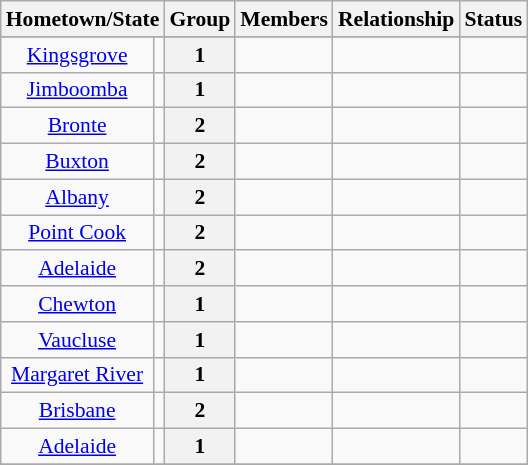<table class="wikitable sortable" style="text-align:center; font-size:90%">
<tr>
<th colspan="2">Hometown/State</th>
<th data-sort-type="number">Group</th>
<th>Members</th>
<th>Relationship</th>
<th>Status</th>
</tr>
<tr>
</tr>
<tr>
<td><a href='#'>Kingsgrove</a></td>
<td></td>
<th><strong>1</strong></th>
<td></td>
<td></td>
<td style="text-align:left"><em></em></td>
</tr>
<tr>
<td><a href='#'>Jimboomba</a></td>
<td></td>
<th><strong>1</strong></th>
<td></td>
<td></td>
<td style="text-align:left"><em></em></td>
</tr>
<tr>
<td><a href='#'>Bronte</a></td>
<td></td>
<th><strong>2</strong></th>
<td></td>
<td></td>
<td style="text-align:left"><em></em></td>
</tr>
<tr>
<td><a href='#'>Buxton</a></td>
<td></td>
<th><strong>2</strong></th>
<td></td>
<td></td>
<td style="text-align:left"><em></em></td>
</tr>
<tr>
<td><a href='#'>Albany</a></td>
<td></td>
<th><strong>2</strong></th>
<td></td>
<td></td>
<td style="text-align:left"><em></em></td>
</tr>
<tr>
<td><a href='#'>Point Cook</a></td>
<td></td>
<th><strong>2</strong></th>
<td></td>
<td></td>
<td style="text-align:left"><em></em></td>
</tr>
<tr>
<td><a href='#'>Adelaide</a></td>
<td></td>
<th><strong>2</strong></th>
<td></td>
<td></td>
<td style="text-align:left"><em></em></td>
</tr>
<tr>
<td><a href='#'>Chewton</a></td>
<td></td>
<th><strong>1</strong></th>
<td></td>
<td></td>
<td style="text-align:left"><em></em></td>
</tr>
<tr>
<td><a href='#'>Vaucluse</a></td>
<td></td>
<th><strong>1</strong></th>
<td></td>
<td></td>
<td style="text-align:left"><em></em></td>
</tr>
<tr>
<td><a href='#'>Margaret River</a></td>
<td></td>
<th><strong>1</strong></th>
<td></td>
<td></td>
<td style="text-align:left"><em></em></td>
</tr>
<tr>
<td><a href='#'>Brisbane</a></td>
<td></td>
<th><strong>2</strong></th>
<td></td>
<td></td>
<td style="text-align:left"><em></em></td>
</tr>
<tr>
<td><a href='#'>Adelaide</a></td>
<td></td>
<th><strong>1</strong></th>
<td></td>
<td></td>
<td style="text-align:left"><em></em></td>
</tr>
<tr>
</tr>
</table>
